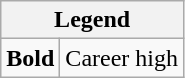<table class="wikitable mw-collapsible mw-collapsed">
<tr>
<th colspan="2">Legend</th>
</tr>
<tr>
<td><strong>Bold</strong></td>
<td>Career high</td>
</tr>
</table>
